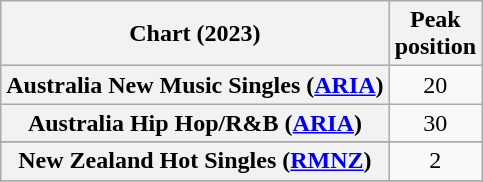<table class="wikitable sortable plainrowheaders" style="text-align:center">
<tr>
<th scope="col">Chart (2023)</th>
<th scope="col">Peak<br>position</th>
</tr>
<tr>
<th scope="row">Australia New Music Singles (<a href='#'>ARIA</a>)</th>
<td>20</td>
</tr>
<tr>
<th scope="row">Australia Hip Hop/R&B (<a href='#'>ARIA</a>)</th>
<td>30</td>
</tr>
<tr>
</tr>
<tr>
</tr>
<tr>
</tr>
<tr>
<th scope="row">New Zealand Hot Singles (<a href='#'>RMNZ</a>)</th>
<td>2</td>
</tr>
<tr>
</tr>
<tr>
</tr>
<tr>
</tr>
</table>
